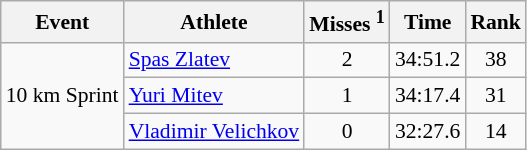<table class="wikitable" style="font-size:90%">
<tr>
<th>Event</th>
<th>Athlete</th>
<th>Misses <sup>1</sup></th>
<th>Time</th>
<th>Rank</th>
</tr>
<tr>
<td rowspan="3">10 km Sprint</td>
<td><a href='#'>Spas Zlatev</a></td>
<td align="center">2</td>
<td align="center">34:51.2</td>
<td align="center">38</td>
</tr>
<tr>
<td><a href='#'>Yuri Mitev</a></td>
<td align="center">1</td>
<td align="center">34:17.4</td>
<td align="center">31</td>
</tr>
<tr>
<td><a href='#'>Vladimir Velichkov</a></td>
<td align="center">0</td>
<td align="center">32:27.6</td>
<td align="center">14</td>
</tr>
</table>
